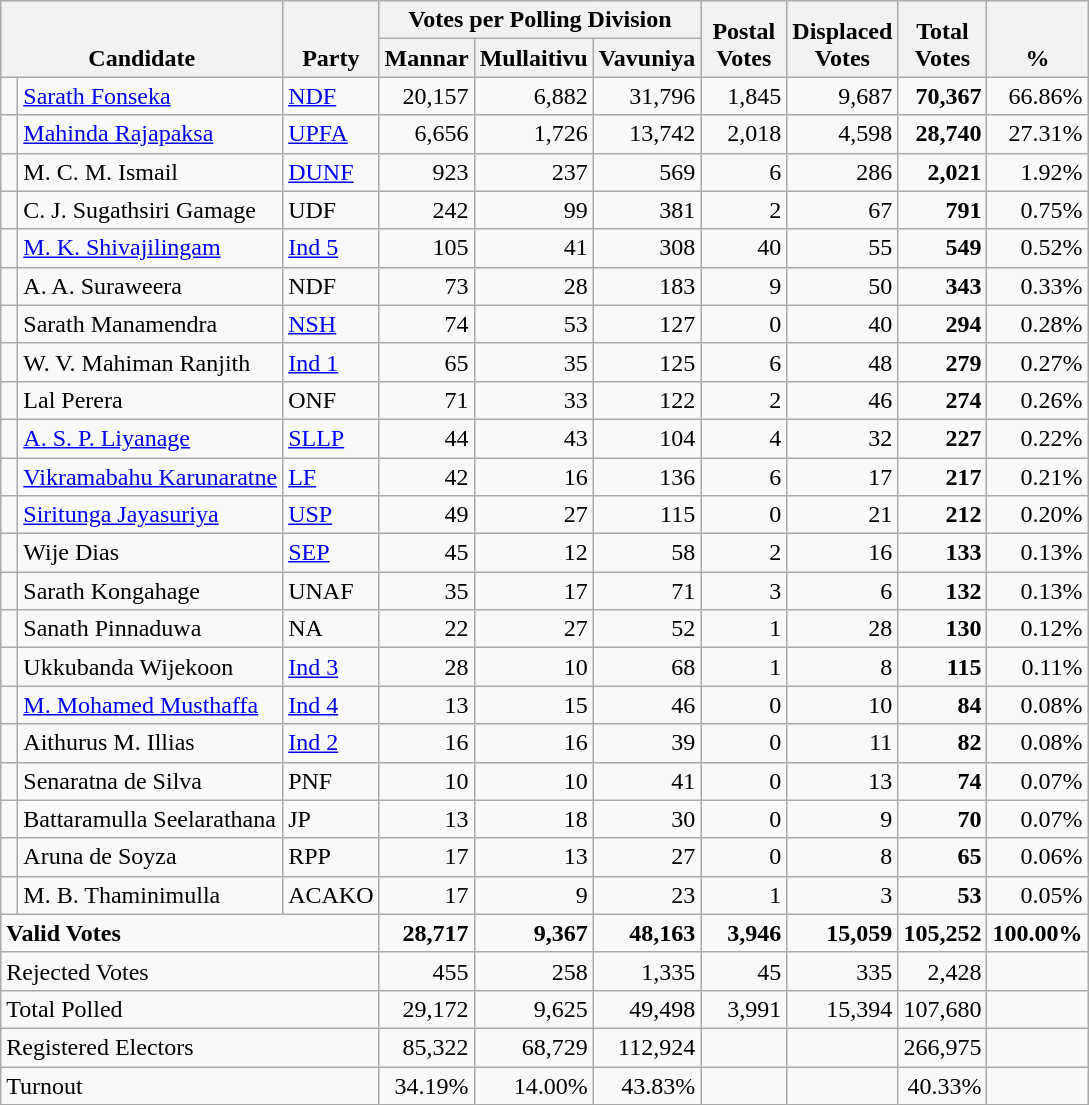<table class="wikitable" border="1" style="text-align:right;">
<tr>
<th align=left valign=bottom rowspan=2 colspan=2>Candidate</th>
<th align=left valign=bottom rowspan=2 width="40">Party</th>
<th colspan=3>Votes per Polling Division</th>
<th align=center valign=bottom rowspan=2 width="50">Postal<br>Votes</th>
<th align=center valign=bottom rowspan=2 width="50">Displaced<br>Votes</th>
<th align=center valign=bottom rowspan=2 width="50">Total Votes</th>
<th align=center valign=bottom rowspan=2 width="50">%</th>
</tr>
<tr>
<th align=center valign=bottom width="50">Mannar</th>
<th align=center valign=bottom width="50">Mullaitivu</th>
<th align=center valign=bottom width="50">Vavuniya</th>
</tr>
<tr>
<td bgcolor=> </td>
<td align=left><a href='#'>Sarath Fonseka</a></td>
<td align=left><a href='#'>NDF</a></td>
<td>20,157</td>
<td>6,882</td>
<td>31,796</td>
<td>1,845</td>
<td>9,687</td>
<td><strong>70,367</strong></td>
<td>66.86%</td>
</tr>
<tr>
<td bgcolor=> </td>
<td align=left><a href='#'>Mahinda Rajapaksa</a></td>
<td align=left><a href='#'>UPFA</a></td>
<td>6,656</td>
<td>1,726</td>
<td>13,742</td>
<td>2,018</td>
<td>4,598</td>
<td><strong>28,740</strong></td>
<td>27.31%</td>
</tr>
<tr>
<td></td>
<td align=left>M. C. M. Ismail</td>
<td align=left><a href='#'>DUNF</a></td>
<td>923</td>
<td>237</td>
<td>569</td>
<td>6</td>
<td>286</td>
<td><strong>2,021</strong></td>
<td>1.92%</td>
</tr>
<tr>
<td></td>
<td align=left>C. J. Sugathsiri Gamage</td>
<td align=left>UDF</td>
<td>242</td>
<td>99</td>
<td>381</td>
<td>2</td>
<td>67</td>
<td><strong>791</strong></td>
<td>0.75%</td>
</tr>
<tr>
<td bgcolor=> </td>
<td align=left><a href='#'>M. K. Shivajilingam</a></td>
<td align=left><a href='#'>Ind 5</a></td>
<td>105</td>
<td>41</td>
<td>308</td>
<td>40</td>
<td>55</td>
<td><strong>549</strong></td>
<td>0.52%</td>
</tr>
<tr>
<td></td>
<td align=left>A. A. Suraweera</td>
<td align=left>NDF</td>
<td>73</td>
<td>28</td>
<td>183</td>
<td>9</td>
<td>50</td>
<td><strong>343</strong></td>
<td>0.33%</td>
</tr>
<tr>
<td></td>
<td align=left>Sarath Manamendra</td>
<td align=left><a href='#'>NSH</a></td>
<td>74</td>
<td>53</td>
<td>127</td>
<td>0</td>
<td>40</td>
<td><strong>294</strong></td>
<td>0.28%</td>
</tr>
<tr>
<td bgcolor=> </td>
<td align=left>W. V. Mahiman Ranjith</td>
<td align=left><a href='#'>Ind 1</a></td>
<td>65</td>
<td>35</td>
<td>125</td>
<td>6</td>
<td>48</td>
<td><strong>279</strong></td>
<td>0.27%</td>
</tr>
<tr>
<td></td>
<td align=left>Lal Perera</td>
<td align=left>ONF</td>
<td>71</td>
<td>33</td>
<td>122</td>
<td>2</td>
<td>46</td>
<td><strong>274</strong></td>
<td>0.26%</td>
</tr>
<tr>
<td></td>
<td align=left><a href='#'>A. S. P. Liyanage</a></td>
<td align=left><a href='#'>SLLP</a></td>
<td>44</td>
<td>43</td>
<td>104</td>
<td>4</td>
<td>32</td>
<td><strong>227</strong></td>
<td>0.22%</td>
</tr>
<tr>
<td bgcolor=> </td>
<td align=left><a href='#'>Vikramabahu Karunaratne</a></td>
<td align=left><a href='#'>LF</a></td>
<td>42</td>
<td>16</td>
<td>136</td>
<td>6</td>
<td>17</td>
<td><strong>217</strong></td>
<td>0.21%</td>
</tr>
<tr>
<td bgcolor=> </td>
<td align=left><a href='#'>Siritunga Jayasuriya</a></td>
<td align=left><a href='#'>USP</a></td>
<td>49</td>
<td>27</td>
<td>115</td>
<td>0</td>
<td>21</td>
<td><strong>212</strong></td>
<td>0.20%</td>
</tr>
<tr>
<td bgcolor=> </td>
<td align=left>Wije Dias</td>
<td align=left><a href='#'>SEP</a></td>
<td>45</td>
<td>12</td>
<td>58</td>
<td>2</td>
<td>16</td>
<td><strong>133</strong></td>
<td>0.13%</td>
</tr>
<tr>
<td></td>
<td align=left>Sarath Kongahage</td>
<td align=left>UNAF</td>
<td>35</td>
<td>17</td>
<td>71</td>
<td>3</td>
<td>6</td>
<td><strong>132</strong></td>
<td>0.13%</td>
</tr>
<tr>
<td></td>
<td align=left>Sanath Pinnaduwa</td>
<td align=left>NA</td>
<td>22</td>
<td>27</td>
<td>52</td>
<td>1</td>
<td>28</td>
<td><strong>130</strong></td>
<td>0.12%</td>
</tr>
<tr>
<td bgcolor=> </td>
<td align=left>Ukkubanda Wijekoon</td>
<td align=left><a href='#'>Ind 3</a></td>
<td>28</td>
<td>10</td>
<td>68</td>
<td>1</td>
<td>8</td>
<td><strong>115</strong></td>
<td>0.11%</td>
</tr>
<tr>
<td bgcolor=> </td>
<td align=left><a href='#'>M. Mohamed Musthaffa</a></td>
<td align=left><a href='#'>Ind 4</a></td>
<td>13</td>
<td>15</td>
<td>46</td>
<td>0</td>
<td>10</td>
<td><strong>84</strong></td>
<td>0.08%</td>
</tr>
<tr>
<td bgcolor=> </td>
<td align=left>Aithurus M. Illias</td>
<td align=left><a href='#'>Ind 2</a></td>
<td>16</td>
<td>16</td>
<td>39</td>
<td>0</td>
<td>11</td>
<td><strong>82</strong></td>
<td>0.08%</td>
</tr>
<tr>
<td></td>
<td align=left>Senaratna de Silva</td>
<td align=left>PNF</td>
<td>10</td>
<td>10</td>
<td>41</td>
<td>0</td>
<td>13</td>
<td><strong>74</strong></td>
<td>0.07%</td>
</tr>
<tr>
<td></td>
<td align=left>Battaramulla Seelarathana</td>
<td align=left>JP</td>
<td>13</td>
<td>18</td>
<td>30</td>
<td>0</td>
<td>9</td>
<td><strong>70</strong></td>
<td>0.07%</td>
</tr>
<tr>
<td></td>
<td align=left>Aruna de Soyza</td>
<td align=left>RPP</td>
<td>17</td>
<td>13</td>
<td>27</td>
<td>0</td>
<td>8</td>
<td><strong>65</strong></td>
<td>0.06%</td>
</tr>
<tr>
<td></td>
<td align=left>M. B. Thaminimulla</td>
<td align=left>ACAKO</td>
<td>17</td>
<td>9</td>
<td>23</td>
<td>1</td>
<td>3</td>
<td><strong>53</strong></td>
<td>0.05%</td>
</tr>
<tr>
<td align=left colspan=3><strong>Valid Votes</strong></td>
<td><strong>28,717</strong></td>
<td><strong>9,367</strong></td>
<td><strong>48,163</strong></td>
<td><strong>3,946</strong></td>
<td><strong>15,059</strong></td>
<td><strong>105,252</strong></td>
<td><strong>100.00%</strong></td>
</tr>
<tr>
<td align=left colspan=3>Rejected Votes</td>
<td>455</td>
<td>258</td>
<td>1,335</td>
<td>45</td>
<td>335</td>
<td>2,428</td>
<td></td>
</tr>
<tr>
<td align=left colspan=3>Total Polled</td>
<td>29,172</td>
<td>9,625</td>
<td>49,498</td>
<td>3,991</td>
<td>15,394</td>
<td>107,680</td>
<td></td>
</tr>
<tr>
<td align=left colspan=3>Registered Electors</td>
<td>85,322</td>
<td>68,729</td>
<td>112,924</td>
<td></td>
<td></td>
<td>266,975</td>
<td></td>
</tr>
<tr>
<td align=left colspan=3>Turnout</td>
<td>34.19%</td>
<td>14.00%</td>
<td>43.83%</td>
<td></td>
<td></td>
<td>40.33%</td>
<td></td>
</tr>
</table>
